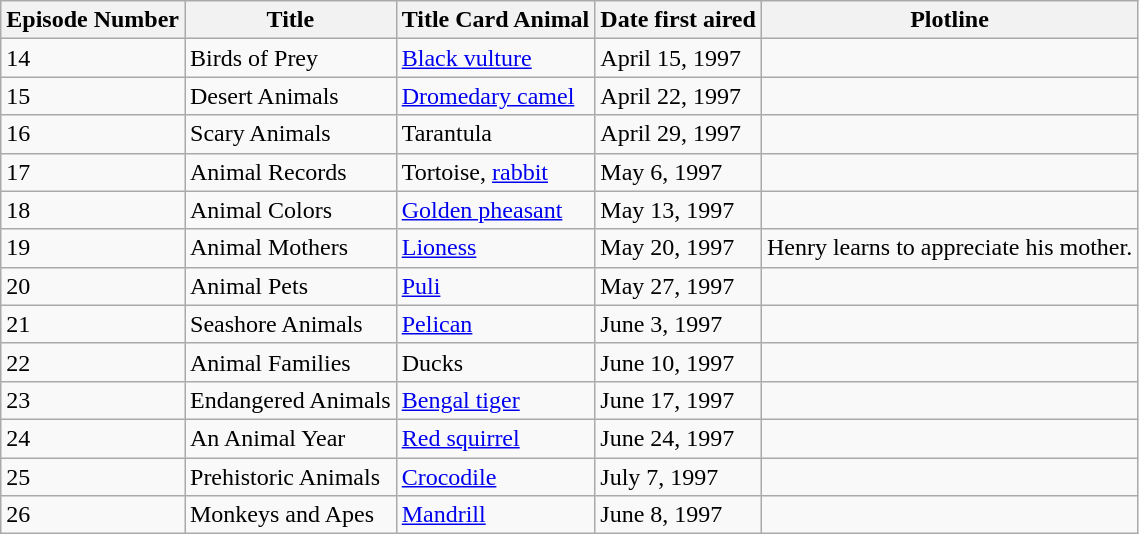<table class="wikitable">
<tr>
<th>Episode Number</th>
<th>Title</th>
<th>Title Card Animal</th>
<th>Date first aired</th>
<th>Plotline</th>
</tr>
<tr>
<td>14</td>
<td>Birds of Prey</td>
<td><a href='#'>Black vulture</a></td>
<td>April 15, 1997</td>
<td></td>
</tr>
<tr>
<td>15</td>
<td>Desert Animals</td>
<td><a href='#'>Dromedary camel</a></td>
<td>April 22, 1997</td>
<td></td>
</tr>
<tr>
<td>16</td>
<td>Scary Animals</td>
<td>Tarantula</td>
<td>April 29, 1997</td>
<td></td>
</tr>
<tr>
<td>17</td>
<td>Animal Records</td>
<td>Tortoise, <a href='#'>rabbit</a></td>
<td>May 6, 1997</td>
<td></td>
</tr>
<tr>
<td>18</td>
<td>Animal Colors</td>
<td><a href='#'>Golden pheasant</a></td>
<td>May 13, 1997</td>
<td></td>
</tr>
<tr>
<td>19</td>
<td>Animal Mothers</td>
<td><a href='#'>Lioness</a></td>
<td>May 20, 1997</td>
<td>Henry learns to appreciate his mother.</td>
</tr>
<tr>
<td>20</td>
<td>Animal Pets</td>
<td><a href='#'>Puli</a></td>
<td>May 27, 1997</td>
<td></td>
</tr>
<tr>
<td>21</td>
<td>Seashore Animals</td>
<td><a href='#'>Pelican</a></td>
<td>June 3, 1997</td>
<td></td>
</tr>
<tr>
<td>22</td>
<td>Animal Families</td>
<td>Ducks</td>
<td>June 10, 1997</td>
<td></td>
</tr>
<tr>
<td>23</td>
<td>Endangered Animals</td>
<td><a href='#'>Bengal tiger</a></td>
<td>June 17, 1997</td>
<td></td>
</tr>
<tr>
<td>24</td>
<td>An Animal Year</td>
<td><a href='#'>Red squirrel</a></td>
<td>June 24, 1997</td>
<td></td>
</tr>
<tr>
<td>25</td>
<td>Prehistoric Animals</td>
<td><a href='#'>Crocodile</a></td>
<td>July 7, 1997</td>
<td></td>
</tr>
<tr>
<td>26</td>
<td>Monkeys and Apes</td>
<td><a href='#'>Mandrill</a></td>
<td>June 8, 1997</td>
<td></td>
</tr>
</table>
